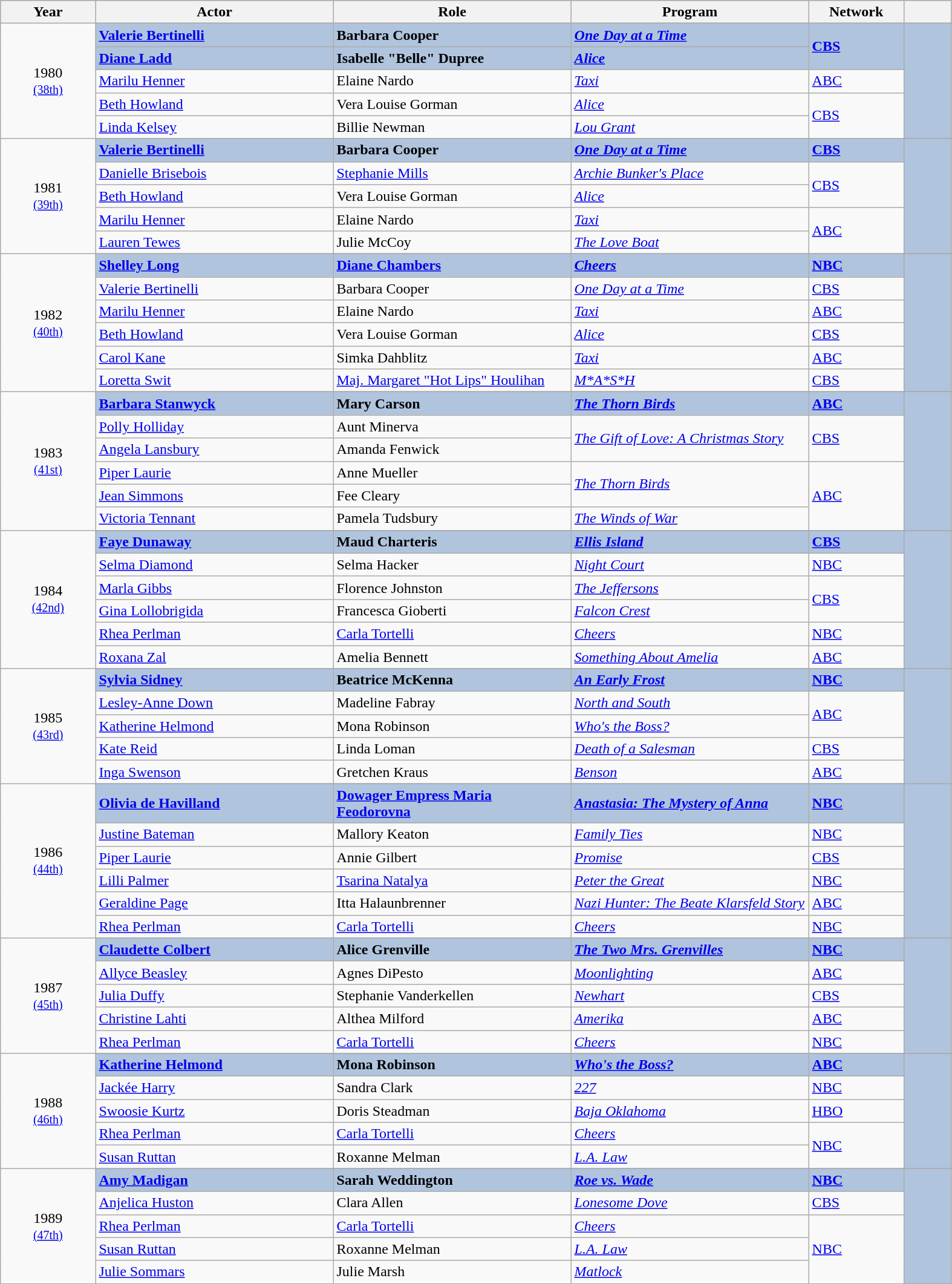<table class="wikitable" style="width:83%; text-align:left">
<tr style="background:#bebebe;">
<th style="width:10%;">Year</th>
<th style="width:25%;">Actor</th>
<th style="width:25%;">Role</th>
<th style="width:25%;">Program</th>
<th style="width:10%;">Network</th>
<th style="width:5%;"></th>
</tr>
<tr>
<td rowspan="6" style="text-align:center;">1980 <br><small><a href='#'>(38th)</a></small></td>
</tr>
<tr style="background:#B0C4DE;">
<td><strong><a href='#'>Valerie Bertinelli</a> </strong></td>
<td><strong>Barbara Cooper</strong></td>
<td><strong><em><a href='#'>One Day at a Time</a></em></strong></td>
<td rowspan="2"><strong><a href='#'>CBS</a></strong></td>
<td rowspan="5"></td>
</tr>
<tr style="background:#B0C4DE;">
<td><strong><a href='#'>Diane Ladd</a> </strong></td>
<td><strong>Isabelle "Belle" Dupree</strong></td>
<td><strong><em><a href='#'>Alice</a></em></strong></td>
</tr>
<tr>
<td><a href='#'>Marilu Henner</a></td>
<td>Elaine Nardo</td>
<td><em><a href='#'>Taxi</a></em></td>
<td><a href='#'>ABC</a></td>
</tr>
<tr>
<td><a href='#'>Beth Howland</a></td>
<td>Vera Louise Gorman</td>
<td><em><a href='#'>Alice</a></em></td>
<td rowspan="2"><a href='#'>CBS</a></td>
</tr>
<tr>
<td><a href='#'>Linda Kelsey</a></td>
<td>Billie Newman</td>
<td><em><a href='#'>Lou Grant</a></em></td>
</tr>
<tr>
<td rowspan="6" style="text-align:center;">1981 <br><small><a href='#'>(39th)</a></small></td>
</tr>
<tr style="background:#B0C4DE;">
<td><strong><a href='#'>Valerie Bertinelli</a> </strong></td>
<td><strong>Barbara Cooper</strong></td>
<td><strong><em><a href='#'>One Day at a Time</a></em></strong></td>
<td><strong><a href='#'>CBS</a></strong></td>
<td rowspan="5"></td>
</tr>
<tr>
<td><a href='#'>Danielle Brisebois</a></td>
<td><a href='#'>Stephanie Mills</a></td>
<td><em><a href='#'>Archie Bunker's Place</a></em></td>
<td rowspan="2"><a href='#'>CBS</a></td>
</tr>
<tr>
<td><a href='#'>Beth Howland</a></td>
<td>Vera Louise Gorman</td>
<td><em><a href='#'>Alice</a></em></td>
</tr>
<tr>
<td><a href='#'>Marilu Henner</a></td>
<td>Elaine Nardo</td>
<td><em><a href='#'>Taxi</a></em></td>
<td rowspan="2"><a href='#'>ABC</a></td>
</tr>
<tr>
<td><a href='#'>Lauren Tewes</a></td>
<td>Julie McCoy</td>
<td><em><a href='#'>The Love Boat</a></em></td>
</tr>
<tr>
<td rowspan="7" style="text-align:center;">1982 <br><small><a href='#'>(40th)</a></small></td>
</tr>
<tr style="background:#B0C4DE;">
<td><strong><a href='#'>Shelley Long</a> </strong></td>
<td><strong><a href='#'>Diane Chambers</a></strong></td>
<td><strong><em><a href='#'>Cheers</a></em></strong></td>
<td><strong><a href='#'>NBC</a></strong></td>
<td rowspan="6"></td>
</tr>
<tr>
<td><a href='#'>Valerie Bertinelli</a></td>
<td>Barbara Cooper</td>
<td><em><a href='#'>One Day at a Time</a></em></td>
<td><a href='#'>CBS</a></td>
</tr>
<tr>
<td><a href='#'>Marilu Henner</a></td>
<td>Elaine Nardo</td>
<td><em><a href='#'>Taxi</a></em></td>
<td><a href='#'>ABC</a></td>
</tr>
<tr>
<td><a href='#'>Beth Howland</a></td>
<td>Vera Louise Gorman</td>
<td><em><a href='#'>Alice</a></em></td>
<td><a href='#'>CBS</a></td>
</tr>
<tr>
<td><a href='#'>Carol Kane</a></td>
<td>Simka Dahblitz</td>
<td><em><a href='#'>Taxi</a></em></td>
<td><a href='#'>ABC</a></td>
</tr>
<tr>
<td><a href='#'>Loretta Swit</a></td>
<td><a href='#'>Maj. Margaret "Hot Lips" Houlihan</a></td>
<td><em><a href='#'>M*A*S*H</a></em></td>
<td><a href='#'>CBS</a></td>
</tr>
<tr>
<td rowspan="7" style="text-align:center;">1983 <br><small><a href='#'>(41st)</a></small></td>
</tr>
<tr style="background:#B0C4DE;">
<td><strong><a href='#'>Barbara Stanwyck</a> </strong></td>
<td><strong>Mary Carson</strong></td>
<td><strong><em><a href='#'>The Thorn Birds</a></em></strong></td>
<td><strong><a href='#'>ABC</a></strong></td>
<td rowspan="6"></td>
</tr>
<tr>
<td><a href='#'>Polly Holliday</a></td>
<td>Aunt Minerva</td>
<td rowspan="2"><em><a href='#'>The Gift of Love: A Christmas Story</a></em></td>
<td rowspan="2"><a href='#'>CBS</a></td>
</tr>
<tr>
<td><a href='#'>Angela Lansbury</a></td>
<td>Amanda Fenwick</td>
</tr>
<tr>
<td><a href='#'>Piper Laurie</a></td>
<td>Anne Mueller</td>
<td rowspan="2"><em><a href='#'>The Thorn Birds</a></em></td>
<td rowspan="3"><a href='#'>ABC</a></td>
</tr>
<tr>
<td><a href='#'>Jean Simmons</a></td>
<td>Fee Cleary</td>
</tr>
<tr>
<td><a href='#'>Victoria Tennant</a></td>
<td>Pamela Tudsbury</td>
<td><em><a href='#'>The Winds of War</a></em></td>
</tr>
<tr>
<td rowspan="7" style="text-align:center;">1984 <br><small><a href='#'>(42nd)</a></small></td>
</tr>
<tr style="background:#B0C4DE;">
<td><strong><a href='#'>Faye Dunaway</a> </strong></td>
<td><strong>Maud Charteris</strong></td>
<td><strong><em><a href='#'>Ellis Island</a></em></strong></td>
<td><strong><a href='#'>CBS</a></strong></td>
<td rowspan="6"></td>
</tr>
<tr>
<td><a href='#'>Selma Diamond</a></td>
<td>Selma Hacker</td>
<td><em><a href='#'>Night Court</a></em></td>
<td><a href='#'>NBC</a></td>
</tr>
<tr>
<td><a href='#'>Marla Gibbs</a></td>
<td>Florence Johnston</td>
<td><em><a href='#'>The Jeffersons</a></em></td>
<td rowspan="2"><a href='#'>CBS</a></td>
</tr>
<tr>
<td><a href='#'>Gina Lollobrigida</a></td>
<td>Francesca Gioberti</td>
<td><em><a href='#'>Falcon Crest</a></em></td>
</tr>
<tr>
<td><a href='#'>Rhea Perlman</a></td>
<td><a href='#'>Carla Tortelli</a></td>
<td><em><a href='#'>Cheers</a></em></td>
<td><a href='#'>NBC</a></td>
</tr>
<tr>
<td><a href='#'>Roxana Zal</a></td>
<td>Amelia Bennett</td>
<td><em><a href='#'>Something About Amelia</a></em></td>
<td><a href='#'>ABC</a></td>
</tr>
<tr>
<td rowspan="6" style="text-align:center;">1985 <br><small><a href='#'>(43rd)</a></small></td>
</tr>
<tr style="background:#B0C4DE;">
<td><strong><a href='#'>Sylvia Sidney</a> </strong></td>
<td><strong>Beatrice McKenna</strong></td>
<td><strong><em><a href='#'>An Early Frost</a></em></strong></td>
<td><strong><a href='#'>NBC</a></strong></td>
<td rowspan="5"></td>
</tr>
<tr>
<td><a href='#'>Lesley-Anne Down</a></td>
<td>Madeline Fabray</td>
<td><em><a href='#'>North and South</a></em></td>
<td rowspan="2"><a href='#'>ABC</a></td>
</tr>
<tr>
<td><a href='#'>Katherine Helmond</a></td>
<td>Mona Robinson</td>
<td><em><a href='#'>Who's the Boss?</a></em></td>
</tr>
<tr>
<td><a href='#'>Kate Reid</a></td>
<td>Linda Loman</td>
<td><em><a href='#'>Death of a Salesman</a></em></td>
<td><a href='#'>CBS</a></td>
</tr>
<tr>
<td><a href='#'>Inga Swenson</a></td>
<td>Gretchen Kraus</td>
<td><em><a href='#'>Benson</a></em></td>
<td><a href='#'>ABC</a></td>
</tr>
<tr>
<td rowspan="7" style="text-align:center;">1986 <br><small><a href='#'>(44th)</a></small></td>
</tr>
<tr style="background:#B0C4DE;">
<td><strong><a href='#'>Olivia de Havilland</a> </strong></td>
<td><strong><a href='#'>Dowager Empress Maria Feodorovna</a></strong></td>
<td><strong><em><a href='#'>Anastasia: The Mystery of Anna</a></em></strong></td>
<td><strong><a href='#'>NBC</a></strong></td>
<td rowspan="6"></td>
</tr>
<tr>
<td><a href='#'>Justine Bateman</a></td>
<td>Mallory Keaton</td>
<td><em><a href='#'>Family Ties</a></em></td>
<td><a href='#'>NBC</a></td>
</tr>
<tr>
<td><a href='#'>Piper Laurie</a></td>
<td>Annie Gilbert</td>
<td><em><a href='#'>Promise</a></em></td>
<td><a href='#'>CBS</a></td>
</tr>
<tr>
<td><a href='#'>Lilli Palmer</a></td>
<td><a href='#'>Tsarina Natalya</a></td>
<td><em><a href='#'>Peter the Great</a></em></td>
<td><a href='#'>NBC</a></td>
</tr>
<tr>
<td><a href='#'>Geraldine Page</a></td>
<td>Itta Halaunbrenner</td>
<td><em><a href='#'>Nazi Hunter: The Beate Klarsfeld Story</a></em></td>
<td><a href='#'>ABC</a></td>
</tr>
<tr>
<td><a href='#'>Rhea Perlman</a></td>
<td><a href='#'>Carla Tortelli</a></td>
<td><em><a href='#'>Cheers</a></em></td>
<td><a href='#'>NBC</a></td>
</tr>
<tr>
<td rowspan="6" style="text-align:center;">1987 <br><small><a href='#'>(45th)</a></small></td>
</tr>
<tr style="background:#B0C4DE;">
<td><strong><a href='#'>Claudette Colbert</a> </strong></td>
<td><strong>Alice Grenville</strong></td>
<td><strong><em><a href='#'>The Two Mrs. Grenvilles</a></em></strong></td>
<td><strong><a href='#'>NBC</a></strong></td>
<td rowspan="5"></td>
</tr>
<tr>
<td><a href='#'>Allyce Beasley</a></td>
<td>Agnes DiPesto</td>
<td><em><a href='#'>Moonlighting</a></em></td>
<td><a href='#'>ABC</a></td>
</tr>
<tr>
<td><a href='#'>Julia Duffy</a></td>
<td>Stephanie Vanderkellen</td>
<td><em><a href='#'>Newhart</a></em></td>
<td><a href='#'>CBS</a></td>
</tr>
<tr>
<td><a href='#'>Christine Lahti</a></td>
<td>Althea Milford</td>
<td><em><a href='#'>Amerika</a></em></td>
<td><a href='#'>ABC</a></td>
</tr>
<tr>
<td><a href='#'>Rhea Perlman</a></td>
<td><a href='#'>Carla Tortelli</a></td>
<td><em><a href='#'>Cheers</a></em></td>
<td><a href='#'>NBC</a></td>
</tr>
<tr>
<td rowspan="6" style="text-align:center;">1988 <br><small><a href='#'>(46th)</a></small></td>
</tr>
<tr style="background:#B0C4DE;">
<td><strong><a href='#'>Katherine Helmond</a> </strong></td>
<td><strong>Mona Robinson</strong></td>
<td><strong><em><a href='#'>Who's the Boss?</a></em></strong></td>
<td><strong><a href='#'>ABC</a></strong></td>
<td rowspan="5"></td>
</tr>
<tr>
<td><a href='#'>Jackée Harry</a></td>
<td>Sandra Clark</td>
<td><em><a href='#'>227</a></em></td>
<td><a href='#'>NBC</a></td>
</tr>
<tr>
<td><a href='#'>Swoosie Kurtz</a></td>
<td>Doris Steadman</td>
<td><em><a href='#'>Baja Oklahoma</a></em></td>
<td><a href='#'>HBO</a></td>
</tr>
<tr>
<td><a href='#'>Rhea Perlman</a></td>
<td><a href='#'>Carla Tortelli</a></td>
<td><em><a href='#'>Cheers</a></em></td>
<td rowspan="2"><a href='#'>NBC</a></td>
</tr>
<tr>
<td><a href='#'>Susan Ruttan</a></td>
<td>Roxanne Melman</td>
<td><em><a href='#'>L.A. Law</a></em></td>
</tr>
<tr>
<td rowspan="6" style="text-align:center;">1989 <br><small><a href='#'>(47th)</a></small></td>
</tr>
<tr style="background:#B0C4DE;">
<td><strong><a href='#'>Amy Madigan</a> </strong></td>
<td><strong>Sarah Weddington</strong></td>
<td><strong><em><a href='#'>Roe vs. Wade</a></em></strong></td>
<td><strong><a href='#'>NBC</a></strong></td>
<td rowspan="5"></td>
</tr>
<tr>
<td><a href='#'>Anjelica Huston</a></td>
<td>Clara Allen</td>
<td><em><a href='#'>Lonesome Dove</a></em></td>
<td><a href='#'>CBS</a></td>
</tr>
<tr>
<td><a href='#'>Rhea Perlman</a></td>
<td><a href='#'>Carla Tortelli</a></td>
<td><em><a href='#'>Cheers</a></em></td>
<td rowspan="3"><a href='#'>NBC</a></td>
</tr>
<tr>
<td><a href='#'>Susan Ruttan</a></td>
<td>Roxanne Melman</td>
<td><em><a href='#'>L.A. Law</a></em></td>
</tr>
<tr>
<td><a href='#'>Julie Sommars</a></td>
<td>Julie Marsh</td>
<td><em><a href='#'>Matlock</a></em></td>
</tr>
</table>
